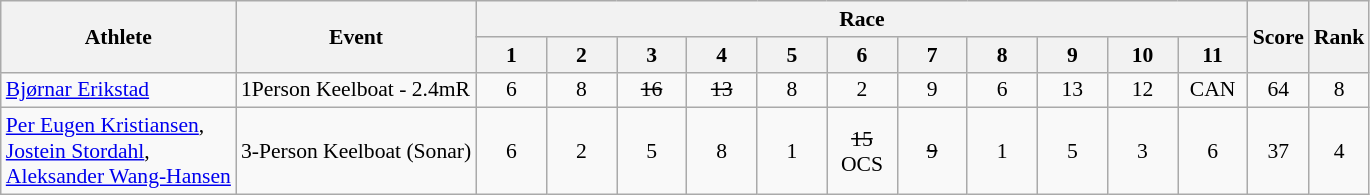<table class=wikitable style="font-size:90%">
<tr>
<th rowspan="2">Athlete</th>
<th rowspan="2">Event</th>
<th colspan="11">Race</th>
<th rowspan="2">Score</th>
<th rowspan="2">Rank</th>
</tr>
<tr>
<th width="40">1</th>
<th width="40">2</th>
<th width="40">3</th>
<th width="40">4</th>
<th width="40">5</th>
<th width="40">6</th>
<th width="40">7</th>
<th width="40">8</th>
<th width="40">9</th>
<th width="40">10</th>
<th width="40">11</th>
</tr>
<tr>
<td><a href='#'>Bjørnar Erikstad</a></td>
<td>1Person Keelboat - 2.4mR</td>
<td align="center">6</td>
<td align="center">8</td>
<td align="center"><s>16</s></td>
<td align="center"><s>13</s></td>
<td align="center">8</td>
<td align="center">2</td>
<td align="center">9</td>
<td align="center">6</td>
<td align="center">13</td>
<td align="center">12</td>
<td align="center">CAN</td>
<td align="center">64</td>
<td align="center">8</td>
</tr>
<tr>
<td><a href='#'>Per Eugen Kristiansen</a>,<br><a href='#'>Jostein Stordahl</a>,<br><a href='#'>Aleksander Wang-Hansen</a></td>
<td>3-Person Keelboat (Sonar)</td>
<td align="center">6</td>
<td align="center">2</td>
<td align="center">5</td>
<td align="center">8</td>
<td align="center">1</td>
<td align="center"><s>15</s><br>OCS</td>
<td align="center"><s>9</s></td>
<td align="center">1</td>
<td align="center">5</td>
<td align="center">3</td>
<td align="center">6</td>
<td align="center">37</td>
<td align="center">4</td>
</tr>
</table>
